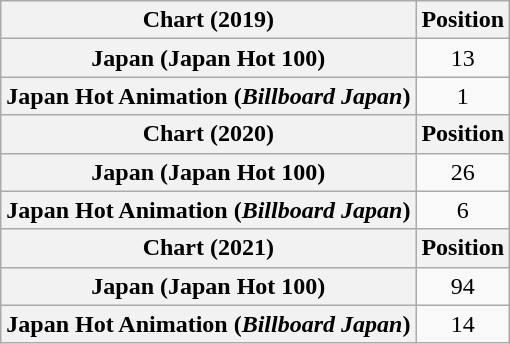<table class="wikitable plainrowheaders" style="text-align:center">
<tr>
<th scope="col">Chart (2019)</th>
<th scope="col">Position</th>
</tr>
<tr>
<th scope="row">Japan (Japan Hot 100)</th>
<td>13</td>
</tr>
<tr>
<th scope="row">Japan Hot Animation (<em>Billboard Japan</em>)</th>
<td>1</td>
</tr>
<tr>
<th scope="col">Chart (2020)</th>
<th scope="col">Position</th>
</tr>
<tr>
<th scope="row">Japan (Japan Hot 100)</th>
<td>26</td>
</tr>
<tr>
<th scope="row">Japan Hot Animation (<em>Billboard Japan</em>)</th>
<td>6</td>
</tr>
<tr>
<th scope="col">Chart (2021)</th>
<th scope="col">Position</th>
</tr>
<tr>
<th scope="row">Japan (Japan Hot 100)</th>
<td>94</td>
</tr>
<tr>
<th scope="row">Japan Hot Animation (<em>Billboard Japan</em>)</th>
<td>14</td>
</tr>
</table>
